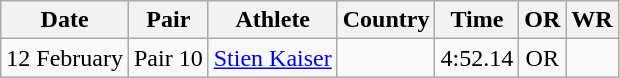<table class="wikitable" style="text-align:center">
<tr>
<th>Date</th>
<th>Pair</th>
<th>Athlete</th>
<th>Country</th>
<th>Time</th>
<th>OR</th>
<th>WR</th>
</tr>
<tr>
<td>12 February</td>
<td>Pair 10</td>
<td><a href='#'>Stien Kaiser</a></td>
<td></td>
<td>4:52.14</td>
<td>OR</td>
<td></td>
</tr>
</table>
